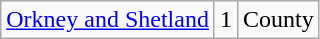<table class="wikitable sortable">
<tr>
<td><a href='#'>Orkney and Shetland</a></td>
<td align="center">1</td>
<td>County</td>
</tr>
</table>
